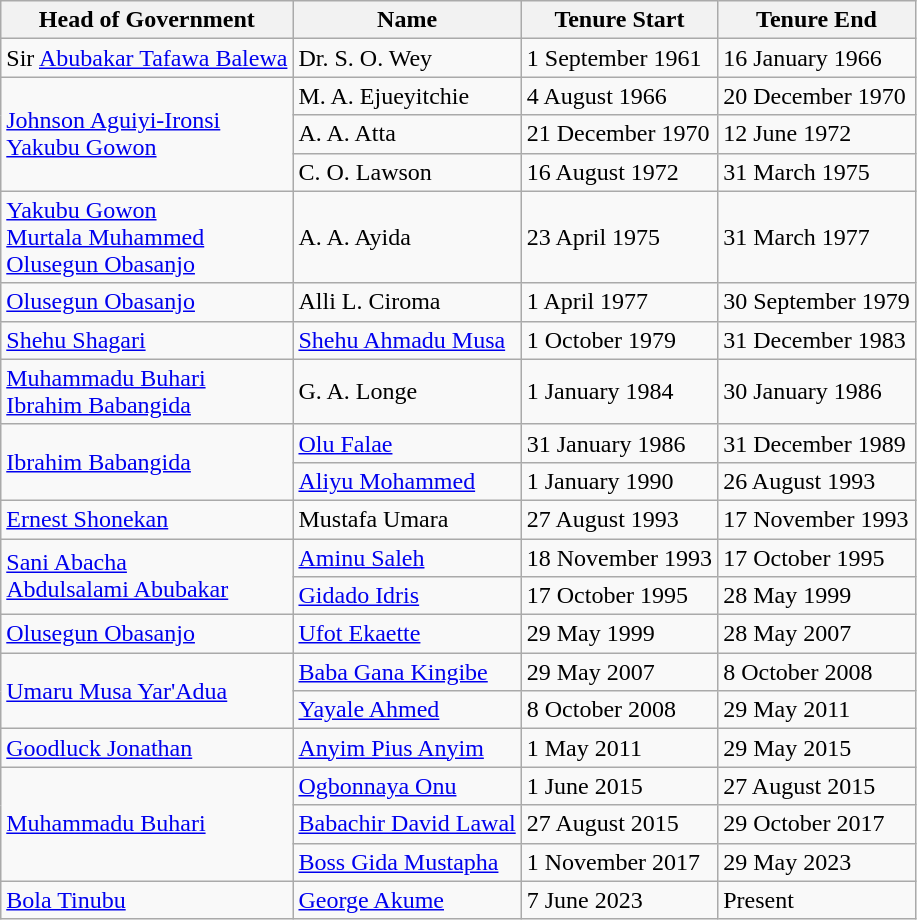<table class="wikitable">
<tr>
<th>Head of Government</th>
<th>Name</th>
<th>Tenure Start</th>
<th>Tenure End</th>
</tr>
<tr>
<td>Sir <a href='#'>Abubakar Tafawa Balewa</a></td>
<td>Dr. S. O. Wey</td>
<td>1 September 1961</td>
<td>16 January 1966</td>
</tr>
<tr>
<td rowspan="3"><a href='#'>Johnson Aguiyi-Ironsi</a><br><a href='#'>Yakubu Gowon</a></td>
<td>M. A. Ejueyitchie</td>
<td>4 August 1966</td>
<td>20 December 1970</td>
</tr>
<tr>
<td>A. A. Atta</td>
<td>21 December 1970</td>
<td>12 June 1972</td>
</tr>
<tr>
<td>C. O. Lawson</td>
<td>16 August 1972</td>
<td>31 March 1975</td>
</tr>
<tr>
<td><a href='#'>Yakubu Gowon</a><br><a href='#'>Murtala Muhammed</a><br><a href='#'>Olusegun Obasanjo</a></td>
<td>A. A. Ayida</td>
<td>23 April 1975</td>
<td>31 March 1977</td>
</tr>
<tr>
<td><a href='#'>Olusegun Obasanjo</a></td>
<td>Alli L. Ciroma</td>
<td>1 April 1977</td>
<td>30 September 1979</td>
</tr>
<tr>
<td><a href='#'>Shehu Shagari</a></td>
<td><a href='#'>Shehu Ahmadu Musa</a></td>
<td>1 October 1979</td>
<td>31 December 1983</td>
</tr>
<tr>
<td><a href='#'>Muhammadu Buhari</a><br><a href='#'>Ibrahim Babangida</a></td>
<td>G. A. Longe</td>
<td>1 January 1984</td>
<td>30 January 1986</td>
</tr>
<tr>
<td rowspan="2"><a href='#'>Ibrahim Babangida</a></td>
<td><a href='#'>Olu Falae</a></td>
<td>31 January 1986</td>
<td>31 December 1989</td>
</tr>
<tr>
<td><a href='#'>Aliyu Mohammed</a></td>
<td>1 January 1990</td>
<td>26 August 1993</td>
</tr>
<tr>
<td><a href='#'>Ernest Shonekan</a></td>
<td>Mustafa Umara</td>
<td>27 August 1993</td>
<td>17 November 1993</td>
</tr>
<tr>
<td rowspan="2"><a href='#'>Sani Abacha</a><br><a href='#'>Abdulsalami Abubakar</a></td>
<td><a href='#'>Aminu Saleh</a></td>
<td>18 November 1993</td>
<td>17 October 1995</td>
</tr>
<tr>
<td><a href='#'>Gidado Idris</a></td>
<td>17 October 1995</td>
<td>28 May 1999</td>
</tr>
<tr>
<td><a href='#'>Olusegun Obasanjo</a></td>
<td><a href='#'>Ufot Ekaette</a></td>
<td>29 May 1999</td>
<td>28 May 2007</td>
</tr>
<tr>
<td rowspan="2"><a href='#'>Umaru Musa Yar'Adua</a></td>
<td><a href='#'>Baba Gana Kingibe</a></td>
<td>29 May 2007</td>
<td>8 October 2008</td>
</tr>
<tr>
<td><a href='#'>Yayale Ahmed</a></td>
<td>8 October 2008</td>
<td>29 May 2011</td>
</tr>
<tr>
<td><a href='#'>Goodluck Jonathan</a></td>
<td><a href='#'>Anyim Pius Anyim</a></td>
<td>1 May 2011</td>
<td>29 May 2015</td>
</tr>
<tr>
<td rowspan="3"><a href='#'>Muhammadu Buhari</a></td>
<td><a href='#'>Ogbonnaya Onu</a></td>
<td>1 June 2015</td>
<td>27 August 2015</td>
</tr>
<tr>
<td><a href='#'>Babachir David Lawal</a></td>
<td>27 August 2015</td>
<td>29 October 2017</td>
</tr>
<tr>
<td><a href='#'>Boss Gida Mustapha</a></td>
<td>1 November 2017</td>
<td>29 May 2023</td>
</tr>
<tr>
<td><a href='#'>Bola Tinubu</a></td>
<td><a href='#'>George Akume</a></td>
<td>7 June 2023</td>
<td>Present</td>
</tr>
</table>
